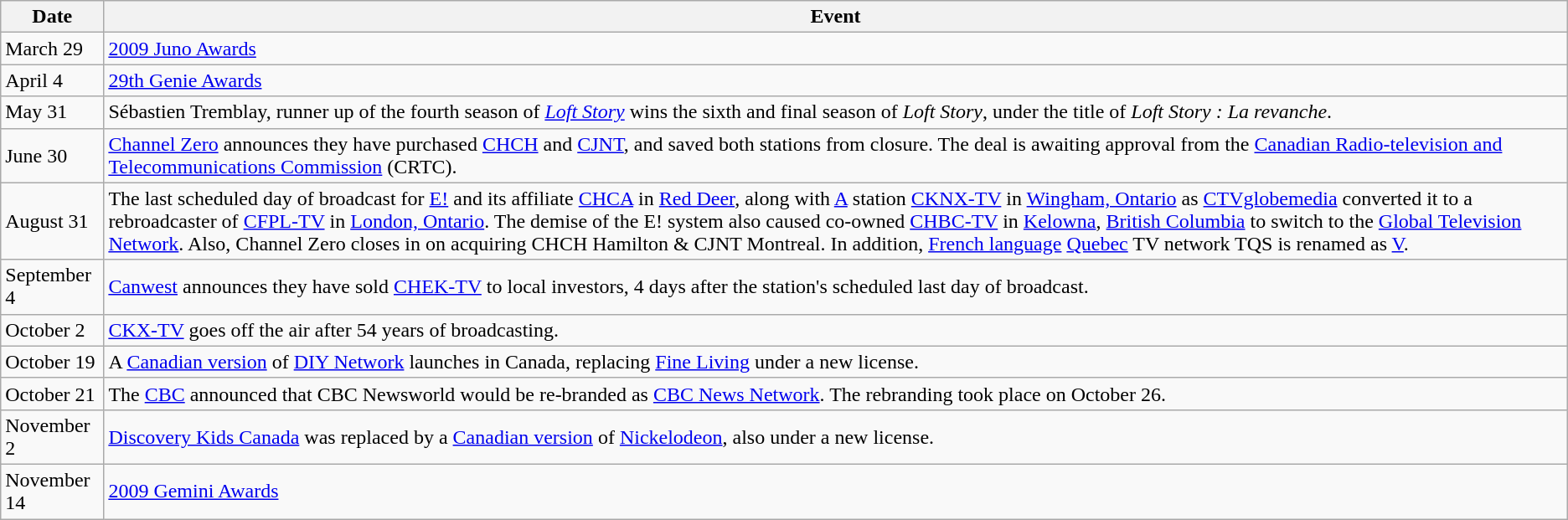<table class="wikitable">
<tr>
<th>Date</th>
<th>Event</th>
</tr>
<tr>
<td>March 29</td>
<td><a href='#'>2009 Juno Awards</a></td>
</tr>
<tr>
<td>April 4</td>
<td><a href='#'>29th Genie Awards</a></td>
</tr>
<tr>
<td>May 31</td>
<td>Sébastien Tremblay, runner up of the fourth season of <em><a href='#'>Loft Story</a></em> wins the sixth and final season of <em>Loft Story</em>, under the title of <em>Loft Story : La revanche</em>.</td>
</tr>
<tr>
<td>June 30</td>
<td><a href='#'>Channel Zero</a> announces they have purchased <a href='#'>CHCH</a> and <a href='#'>CJNT</a>, and saved both stations from closure. The deal is awaiting approval from the <a href='#'>Canadian Radio-television and Telecommunications Commission</a> (CRTC).</td>
</tr>
<tr>
<td>August 31</td>
<td>The last scheduled day of broadcast for <a href='#'>E!</a> and its affiliate <a href='#'>CHCA</a> in <a href='#'>Red Deer</a>, along with <a href='#'>A</a> station <a href='#'>CKNX-TV</a> in <a href='#'>Wingham, Ontario</a> as <a href='#'>CTVglobemedia</a> converted it to a rebroadcaster of <a href='#'>CFPL-TV</a> in <a href='#'>London, Ontario</a>. The demise of the E! system also caused co-owned <a href='#'>CHBC-TV</a> in <a href='#'>Kelowna</a>, <a href='#'>British Columbia</a> to switch to the <a href='#'>Global Television Network</a>. Also, Channel Zero closes in on acquiring CHCH Hamilton & CJNT Montreal.  In addition, <a href='#'>French language</a> <a href='#'>Quebec</a> TV network TQS is renamed as <a href='#'>V</a>.</td>
</tr>
<tr>
<td>September 4</td>
<td><a href='#'>Canwest</a> announces they have sold <a href='#'>CHEK-TV</a> to local investors, 4 days after the station's scheduled last day of broadcast.</td>
</tr>
<tr>
<td>October 2</td>
<td><a href='#'>CKX-TV</a> goes off the air after 54 years of broadcasting.</td>
</tr>
<tr>
<td>October 19</td>
<td>A <a href='#'>Canadian version</a> of <a href='#'>DIY Network</a> launches in Canada, replacing <a href='#'>Fine Living</a> under a new license.</td>
</tr>
<tr>
<td>October 21</td>
<td>The <a href='#'>CBC</a> announced that CBC Newsworld would be re-branded as <a href='#'>CBC News Network</a>. The rebranding took place on October 26.</td>
</tr>
<tr>
<td>November 2</td>
<td><a href='#'>Discovery Kids Canada</a> was replaced by a <a href='#'>Canadian version</a> of <a href='#'>Nickelodeon</a>, also under a new license.</td>
</tr>
<tr>
<td>November 14</td>
<td><a href='#'>2009 Gemini Awards</a></td>
</tr>
</table>
